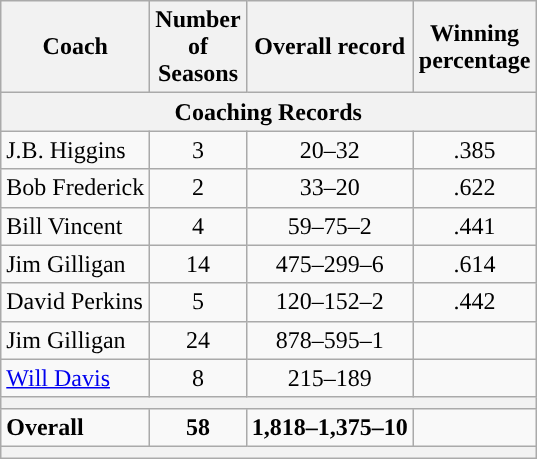<table class="wikitable">
<tr>
<th>Coach</th>
<th>Number<br>of<br> Seasons</th>
<th>Overall record</th>
<th>Winning<br> percentage</th>
</tr>
<tr>
<th colspan=4>Coaching Records</th>
</tr>
<tr>
<td>J.B. Higgins</td>
<td style="text-align:center;">3</td>
<td style="text-align:center;">20–32</td>
<td style="text-align:center;">.385</td>
</tr>
<tr>
<td>Bob Frederick</td>
<td style="text-align:center;">2</td>
<td style="text-align:center;">33–20</td>
<td style="text-align:center;">.622</td>
</tr>
<tr>
<td>Bill Vincent</td>
<td style="text-align:center;">4</td>
<td style="text-align:center;">59–75–2</td>
<td style="text-align:center;">.441</td>
</tr>
<tr>
<td>Jim Gilligan</td>
<td style="text-align:center;">14</td>
<td style="text-align:center;">475–299–6</td>
<td style="text-align:center;">.614</td>
</tr>
<tr>
<td>David Perkins</td>
<td style="text-align:center;">5</td>
<td style="text-align:center;">120–152–2</td>
<td style="text-align:center;">.442</td>
</tr>
<tr>
<td>Jim Gilligan</td>
<td style="text-align:center;">24</td>
<td style="text-align:center;">878–595–1</td>
<td style="text-align:center;"></td>
</tr>
<tr>
<td><a href='#'>Will Davis</a></td>
<td style="text-align:center;">8</td>
<td style="text-align:center;">215–189</td>
<td style="text-align:center;"></td>
</tr>
<tr>
<th colspan=4></th>
</tr>
<tr>
<td><strong>Overall</strong></td>
<td style="text-align:center;"><strong>58</strong></td>
<td style="text-align:center;"><strong>1,818–1,375–10</strong></td>
<td style="text-align:center;"><strong></strong></td>
</tr>
<tr>
<th colspan=4></th>
</tr>
</table>
